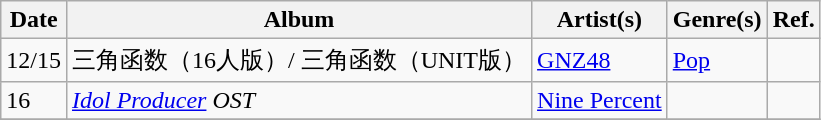<table class="wikitable">
<tr>
<th>Date</th>
<th>Album</th>
<th>Artist(s)</th>
<th>Genre(s)</th>
<th>Ref.</th>
</tr>
<tr>
<td>12/15</td>
<td>三角函数（16人版）/ 三角函数（UNIT版）</td>
<td><a href='#'>GNZ48</a></td>
<td><a href='#'>Pop</a></td>
<td></td>
</tr>
<tr>
<td>16</td>
<td><em><a href='#'>Idol Producer</a> OST</em></td>
<td><a href='#'>Nine Percent</a></td>
<td></td>
<td></td>
</tr>
<tr>
</tr>
</table>
